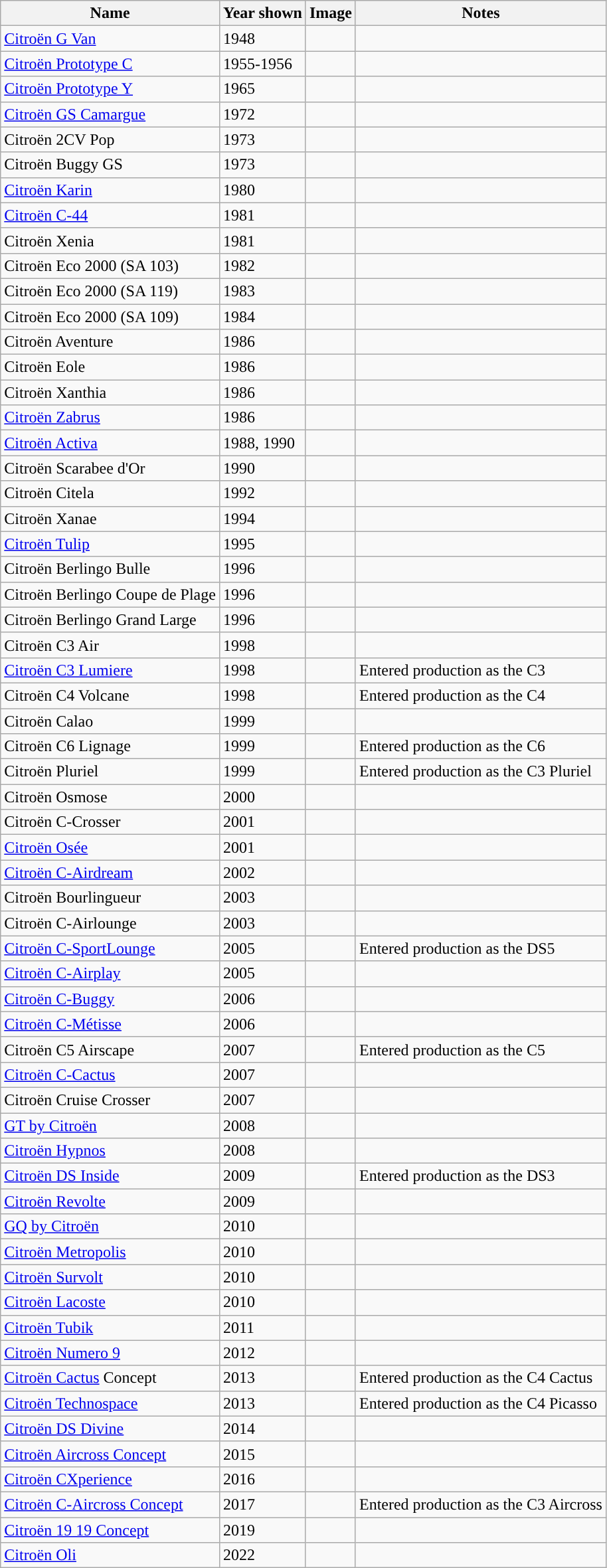<table class="wikitable sortable">
<tr>
<th scope="col">Name</th>
<th scope="col">Year shown</th>
<th scope="col">Image</th>
<th scope="col">Notes</th>
</tr>
<tr>
<td><a href='#'>Citroën G Van</a></td>
<td>1948</td>
<td></td>
<td></td>
</tr>
<tr>
<td><a href='#'>Citroën Prototype C</a></td>
<td>1955-1956</td>
<td></td>
<td></td>
</tr>
<tr>
<td><a href='#'>Citroën Prototype Y</a></td>
<td>1965</td>
<td></td>
<td></td>
</tr>
<tr>
<td><a href='#'>Citroën GS Camargue</a></td>
<td>1972</td>
<td></td>
<td></td>
</tr>
<tr>
<td>Citroën 2CV Pop</td>
<td>1973</td>
<td></td>
<td></td>
</tr>
<tr>
<td>Citroën Buggy GS</td>
<td>1973</td>
<td></td>
<td></td>
</tr>
<tr>
<td><a href='#'>Citroën Karin</a></td>
<td>1980</td>
<td></td>
<td></td>
</tr>
<tr>
<td><a href='#'>Citroën C-44</a></td>
<td>1981</td>
<td></td>
<td></td>
</tr>
<tr>
<td>Citroën Xenia</td>
<td>1981</td>
<td></td>
<td></td>
</tr>
<tr>
<td>Citroën Eco 2000 (SA 103)</td>
<td>1982</td>
<td></td>
<td></td>
</tr>
<tr>
<td>Citroën Eco 2000 (SA 119)</td>
<td>1983</td>
<td></td>
<td></td>
</tr>
<tr>
<td>Citroën Eco 2000 (SA 109)</td>
<td>1984</td>
<td></td>
<td></td>
</tr>
<tr>
<td>Citroën Aventure</td>
<td>1986</td>
<td></td>
<td></td>
</tr>
<tr>
<td>Citroën Eole</td>
<td>1986</td>
<td></td>
<td></td>
</tr>
<tr>
<td>Citroën Xanthia</td>
<td>1986</td>
<td></td>
<td></td>
</tr>
<tr>
<td><a href='#'>Citroën Zabrus</a></td>
<td>1986</td>
<td></td>
<td></td>
</tr>
<tr>
<td><a href='#'>Citroën Activa</a></td>
<td>1988, 1990</td>
<td></td>
<td></td>
</tr>
<tr>
<td>Citroën Scarabee d'Or</td>
<td>1990</td>
<td></td>
<td></td>
</tr>
<tr>
<td>Citroën Citela</td>
<td>1992</td>
<td></td>
<td></td>
</tr>
<tr>
<td>Citroën Xanae</td>
<td>1994</td>
<td></td>
<td></td>
</tr>
<tr>
<td><a href='#'>Citroën Tulip</a></td>
<td>1995</td>
<td></td>
<td></td>
</tr>
<tr>
<td>Citroën Berlingo Bulle</td>
<td>1996</td>
<td></td>
<td></td>
</tr>
<tr>
<td>Citroën Berlingo Coupe de Plage</td>
<td>1996</td>
<td></td>
<td></td>
</tr>
<tr>
<td>Citroën Berlingo Grand Large</td>
<td>1996</td>
<td></td>
<td></td>
</tr>
<tr>
<td>Citroën C3 Air</td>
<td>1998</td>
<td></td>
<td></td>
</tr>
<tr>
<td><a href='#'>Citroën C3 Lumiere</a></td>
<td>1998</td>
<td></td>
<td>Entered production as the C3</td>
</tr>
<tr>
<td>Citroën C4 Volcane</td>
<td>1998</td>
<td></td>
<td>Entered production as the C4</td>
</tr>
<tr>
<td>Citroën Calao</td>
<td>1999</td>
<td></td>
<td></td>
</tr>
<tr>
<td>Citroën C6 Lignage</td>
<td>1999</td>
<td></td>
<td>Entered production as the C6</td>
</tr>
<tr>
<td>Citroën Pluriel</td>
<td>1999</td>
<td></td>
<td>Entered production as the C3 Pluriel</td>
</tr>
<tr>
<td>Citroën Osmose</td>
<td>2000</td>
<td></td>
<td></td>
</tr>
<tr>
<td>Citroën C-Crosser</td>
<td>2001</td>
<td></td>
<td></td>
</tr>
<tr>
<td><a href='#'>Citroën Osée</a></td>
<td>2001</td>
<td></td>
<td></td>
</tr>
<tr>
<td><a href='#'>Citroën C-Airdream</a></td>
<td>2002</td>
<td></td>
<td></td>
</tr>
<tr>
<td>Citroën Bourlingueur</td>
<td>2003</td>
<td></td>
<td></td>
</tr>
<tr>
<td>Citroën C-Airlounge</td>
<td>2003</td>
<td></td>
<td></td>
</tr>
<tr>
<td><a href='#'>Citroën C-SportLounge</a></td>
<td>2005</td>
<td></td>
<td>Entered production as the DS5</td>
</tr>
<tr>
<td><a href='#'>Citroën C-Airplay</a></td>
<td>2005</td>
<td></td>
<td></td>
</tr>
<tr>
<td><a href='#'>Citroën C-Buggy</a></td>
<td>2006</td>
<td></td>
<td></td>
</tr>
<tr>
<td><a href='#'>Citroën C-Métisse</a></td>
<td>2006</td>
<td></td>
<td></td>
</tr>
<tr>
<td>Citroën C5 Airscape</td>
<td>2007</td>
<td></td>
<td>Entered production as the C5</td>
</tr>
<tr>
<td><a href='#'>Citroën C-Cactus</a></td>
<td>2007</td>
<td></td>
<td></td>
</tr>
<tr>
<td>Citroën Cruise Crosser</td>
<td>2007</td>
<td></td>
<td></td>
</tr>
<tr>
<td><a href='#'>GT by Citroën</a></td>
<td>2008</td>
<td></td>
<td></td>
</tr>
<tr>
<td><a href='#'>Citroën Hypnos</a></td>
<td>2008</td>
<td></td>
<td></td>
</tr>
<tr>
<td><a href='#'>Citroën DS Inside</a></td>
<td>2009</td>
<td></td>
<td>Entered production as the DS3</td>
</tr>
<tr>
<td><a href='#'>Citroën Revolte</a></td>
<td>2009</td>
<td></td>
<td></td>
</tr>
<tr>
<td><a href='#'>GQ by Citroën</a></td>
<td>2010</td>
<td></td>
<td></td>
</tr>
<tr>
<td><a href='#'>Citroën Metropolis</a></td>
<td>2010</td>
<td></td>
<td></td>
</tr>
<tr>
<td><a href='#'>Citroën Survolt</a></td>
<td>2010</td>
<td></td>
<td></td>
</tr>
<tr>
<td><a href='#'>Citroën Lacoste</a></td>
<td>2010</td>
<td></td>
<td></td>
</tr>
<tr>
<td><a href='#'>Citroën Tubik</a></td>
<td>2011</td>
<td></td>
<td></td>
</tr>
<tr>
<td><a href='#'>Citroën Numero 9</a></td>
<td>2012</td>
<td></td>
<td></td>
</tr>
<tr>
<td><a href='#'>Citroën Cactus</a> Concept</td>
<td>2013</td>
<td></td>
<td>Entered production as the C4 Cactus</td>
</tr>
<tr>
<td><a href='#'>Citroën Technospace</a></td>
<td>2013</td>
<td></td>
<td>Entered production as the C4 Picasso</td>
</tr>
<tr>
<td><a href='#'>Citroën DS Divine</a></td>
<td>2014</td>
<td></td>
<td></td>
</tr>
<tr>
<td><a href='#'>Citroën Aircross Concept</a></td>
<td>2015</td>
<td></td>
<td></td>
</tr>
<tr>
<td><a href='#'>Citroën CXperience</a></td>
<td>2016</td>
<td></td>
<td></td>
</tr>
<tr>
<td><a href='#'>Citroën C-Aircross Concept</a></td>
<td>2017</td>
<td></td>
<td>Entered production as the C3 Aircross</td>
</tr>
<tr>
<td><a href='#'>Citroën 19 19 Concept</a></td>
<td>2019</td>
<td></td>
<td></td>
</tr>
<tr>
<td><a href='#'>Citroën Oli</a></td>
<td>2022</td>
<td></td>
<td></td>
</tr>
</table>
